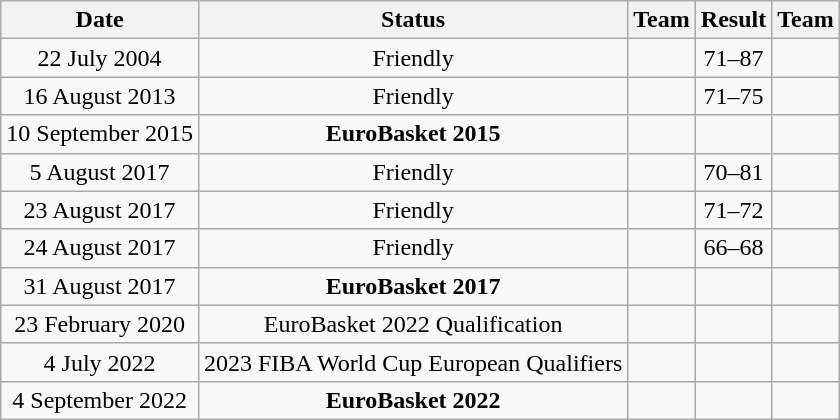<table class="wikitable sortable" style="text-align:center">
<tr>
<th>Date</th>
<th>Status</th>
<th>Team</th>
<th>Result</th>
<th>Team</th>
</tr>
<tr>
<td>22 July 2004</td>
<td>Friendly</td>
<td></td>
<td>71–87</td>
<td></td>
</tr>
<tr>
<td>16 August 2013</td>
<td>Friendly</td>
<td></td>
<td>71–75</td>
<td></td>
</tr>
<tr>
<td>10 September 2015</td>
<td><strong>EuroBasket 2015</strong></td>
<td></td>
<td></td>
<td></td>
</tr>
<tr>
<td>5 August 2017</td>
<td>Friendly</td>
<td></td>
<td>70–81</td>
<td></td>
</tr>
<tr>
<td>23 August 2017</td>
<td>Friendly</td>
<td></td>
<td>71–72</td>
<td></td>
</tr>
<tr>
<td>24 August 2017</td>
<td>Friendly</td>
<td></td>
<td>66–68</td>
<td></td>
</tr>
<tr>
<td>31 August 2017</td>
<td><strong>EuroBasket 2017</strong></td>
<td></td>
<td></td>
<td></td>
</tr>
<tr>
<td>23 February 2020</td>
<td>EuroBasket 2022 Qualification</td>
<td></td>
<td></td>
<td></td>
</tr>
<tr>
<td>4 July 2022</td>
<td>2023 FIBA World Cup European Qualifiers</td>
<td></td>
<td></td>
<td></td>
</tr>
<tr>
<td>4 September 2022</td>
<td><strong>EuroBasket 2022</strong></td>
<td></td>
<td></td>
<td></td>
</tr>
</table>
